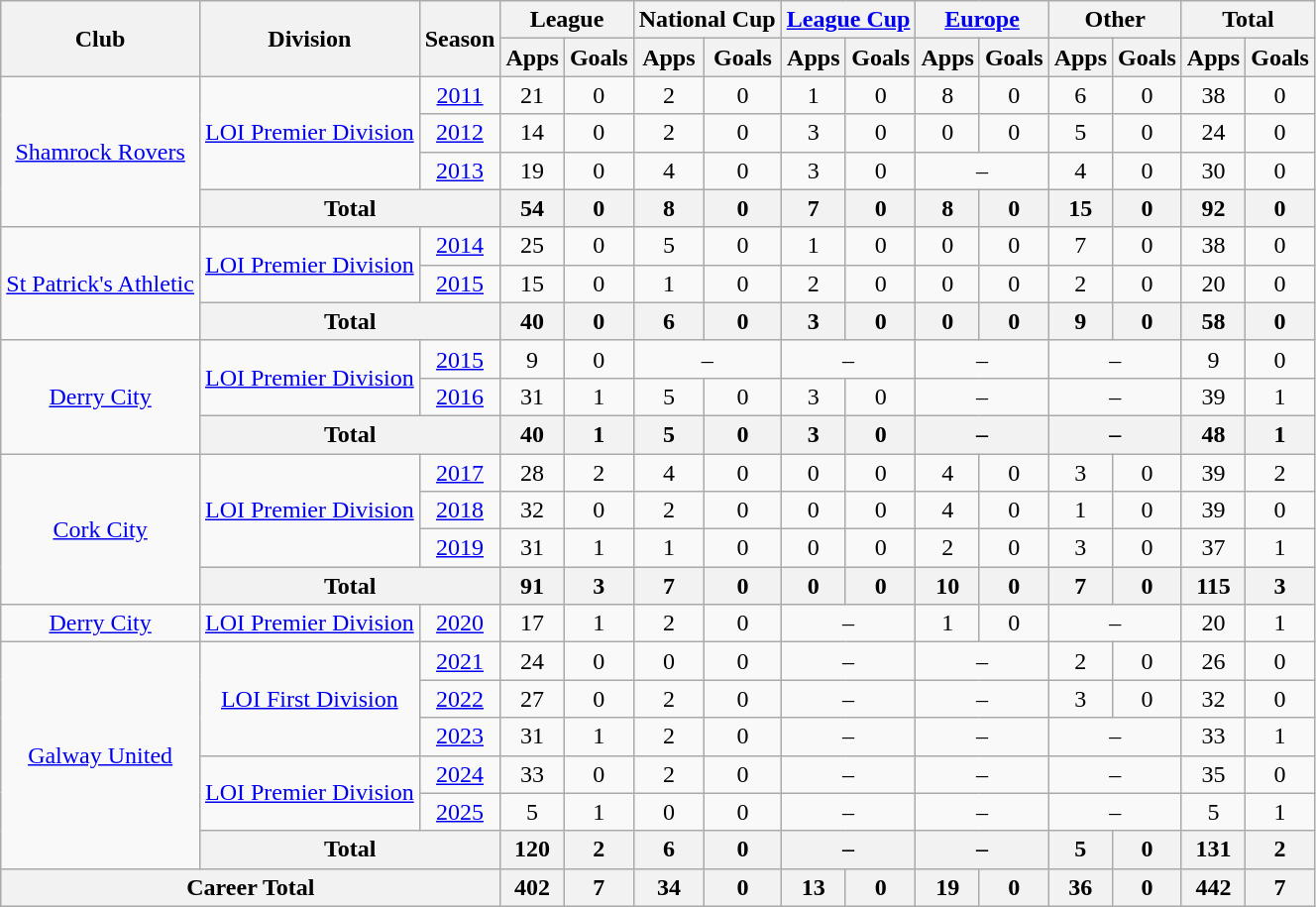<table class="wikitable" style="text-align:center">
<tr>
<th rowspan="2">Club</th>
<th rowspan="2">Division</th>
<th rowspan="2">Season</th>
<th colspan="2">League</th>
<th colspan="2">National Cup</th>
<th colspan="2"><a href='#'>League Cup</a></th>
<th colspan="2"><a href='#'>Europe</a></th>
<th colspan="2">Other</th>
<th colspan="2">Total</th>
</tr>
<tr>
<th>Apps</th>
<th>Goals</th>
<th>Apps</th>
<th>Goals</th>
<th>Apps</th>
<th>Goals</th>
<th>Apps</th>
<th>Goals</th>
<th>Apps</th>
<th>Goals</th>
<th>Apps</th>
<th>Goals</th>
</tr>
<tr>
<td rowspan="4"><a href='#'>Shamrock Rovers</a></td>
<td rowspan="3"><a href='#'>LOI Premier Division</a></td>
<td><a href='#'>2011</a></td>
<td>21</td>
<td>0</td>
<td>2</td>
<td>0</td>
<td>1</td>
<td>0</td>
<td>8</td>
<td>0</td>
<td>6</td>
<td>0</td>
<td>38</td>
<td>0</td>
</tr>
<tr>
<td><a href='#'>2012</a></td>
<td>14</td>
<td>0</td>
<td>2</td>
<td>0</td>
<td>3</td>
<td>0</td>
<td>0</td>
<td>0</td>
<td>5</td>
<td>0</td>
<td>24</td>
<td>0</td>
</tr>
<tr>
<td><a href='#'>2013</a></td>
<td>19</td>
<td>0</td>
<td>4</td>
<td>0</td>
<td>3</td>
<td>0</td>
<td colspan="2">–</td>
<td>4</td>
<td>0</td>
<td>30</td>
<td>0</td>
</tr>
<tr>
<th colspan="2">Total</th>
<th>54</th>
<th>0</th>
<th>8</th>
<th>0</th>
<th>7</th>
<th>0</th>
<th>8</th>
<th>0</th>
<th>15</th>
<th>0</th>
<th>92</th>
<th>0</th>
</tr>
<tr>
<td rowspan="3"><a href='#'>St Patrick's Athletic</a></td>
<td rowspan="2"><a href='#'>LOI Premier Division</a></td>
<td><a href='#'>2014</a></td>
<td>25</td>
<td>0</td>
<td>5</td>
<td>0</td>
<td>1</td>
<td>0</td>
<td>0</td>
<td>0</td>
<td>7</td>
<td>0</td>
<td>38</td>
<td>0</td>
</tr>
<tr>
<td><a href='#'>2015</a></td>
<td>15</td>
<td>0</td>
<td>1</td>
<td>0</td>
<td>2</td>
<td>0</td>
<td>0</td>
<td>0</td>
<td>2</td>
<td>0</td>
<td>20</td>
<td>0</td>
</tr>
<tr>
<th colspan="2">Total</th>
<th>40</th>
<th>0</th>
<th>6</th>
<th>0</th>
<th>3</th>
<th>0</th>
<th>0</th>
<th>0</th>
<th>9</th>
<th>0</th>
<th>58</th>
<th>0</th>
</tr>
<tr>
<td rowspan="3"><a href='#'>Derry City</a></td>
<td rowspan="2"><a href='#'>LOI Premier Division</a></td>
<td><a href='#'>2015</a></td>
<td>9</td>
<td>0</td>
<td colspan="2">–</td>
<td colspan="2">–</td>
<td colspan="2">–</td>
<td colspan="2">–</td>
<td>9</td>
<td>0</td>
</tr>
<tr>
<td><a href='#'>2016</a></td>
<td>31</td>
<td>1</td>
<td>5</td>
<td>0</td>
<td>3</td>
<td>0</td>
<td colspan="2">–</td>
<td colspan="2">–</td>
<td>39</td>
<td>1</td>
</tr>
<tr>
<th colspan="2">Total</th>
<th>40</th>
<th>1</th>
<th>5</th>
<th>0</th>
<th>3</th>
<th>0</th>
<th colspan="2">–</th>
<th colspan="2">–</th>
<th>48</th>
<th>1</th>
</tr>
<tr>
<td rowspan="4"><a href='#'>Cork City</a></td>
<td rowspan="3"><a href='#'>LOI Premier Division</a></td>
<td><a href='#'>2017</a></td>
<td>28</td>
<td>2</td>
<td>4</td>
<td>0</td>
<td>0</td>
<td>0</td>
<td>4</td>
<td>0</td>
<td>3</td>
<td>0</td>
<td>39</td>
<td>2</td>
</tr>
<tr>
<td><a href='#'>2018</a></td>
<td>32</td>
<td>0</td>
<td>2</td>
<td>0</td>
<td>0</td>
<td>0</td>
<td>4</td>
<td>0</td>
<td>1</td>
<td>0</td>
<td>39</td>
<td>0</td>
</tr>
<tr>
<td><a href='#'>2019</a></td>
<td>31</td>
<td>1</td>
<td>1</td>
<td>0</td>
<td>0</td>
<td>0</td>
<td>2</td>
<td>0</td>
<td>3</td>
<td>0</td>
<td>37</td>
<td>1</td>
</tr>
<tr>
<th colspan="2">Total</th>
<th>91</th>
<th>3</th>
<th>7</th>
<th>0</th>
<th>0</th>
<th>0</th>
<th>10</th>
<th>0</th>
<th>7</th>
<th>0</th>
<th>115</th>
<th>3</th>
</tr>
<tr>
<td><a href='#'>Derry City</a></td>
<td><a href='#'>LOI Premier Division</a></td>
<td><a href='#'>2020</a></td>
<td>17</td>
<td>1</td>
<td>2</td>
<td>0</td>
<td colspan="2">–</td>
<td>1</td>
<td>0</td>
<td colspan="2">–</td>
<td>20</td>
<td>1</td>
</tr>
<tr>
<td rowspan="6"><a href='#'>Galway United</a></td>
<td rowspan="3"><a href='#'>LOI First Division</a></td>
<td><a href='#'>2021</a></td>
<td>24</td>
<td>0</td>
<td>0</td>
<td>0</td>
<td colspan="2">–</td>
<td colspan="2">–</td>
<td>2</td>
<td>0</td>
<td>26</td>
<td>0</td>
</tr>
<tr>
<td><a href='#'>2022</a></td>
<td>27</td>
<td>0</td>
<td>2</td>
<td>0</td>
<td colspan="2">–</td>
<td colspan="2">–</td>
<td>3</td>
<td>0</td>
<td>32</td>
<td>0</td>
</tr>
<tr>
<td><a href='#'>2023</a></td>
<td>31</td>
<td>1</td>
<td>2</td>
<td>0</td>
<td colspan="2">–</td>
<td colspan="2">–</td>
<td colspan="2">–</td>
<td>33</td>
<td>1</td>
</tr>
<tr>
<td rowspan="2"><a href='#'>LOI Premier Division</a></td>
<td><a href='#'>2024</a></td>
<td>33</td>
<td>0</td>
<td>2</td>
<td>0</td>
<td colspan="2">–</td>
<td colspan="2">–</td>
<td colspan="2">–</td>
<td>35</td>
<td>0</td>
</tr>
<tr>
<td><a href='#'>2025</a></td>
<td>5</td>
<td>1</td>
<td>0</td>
<td>0</td>
<td colspan="2">–</td>
<td colspan="2">–</td>
<td colspan="2">–</td>
<td>5</td>
<td>1</td>
</tr>
<tr>
<th colspan="2">Total</th>
<th>120</th>
<th>2</th>
<th>6</th>
<th>0</th>
<th colspan="2">–</th>
<th colspan="2">–</th>
<th>5</th>
<th>0</th>
<th>131</th>
<th>2</th>
</tr>
<tr>
<th colspan="3">Career Total</th>
<th>402</th>
<th>7</th>
<th>34</th>
<th>0</th>
<th>13</th>
<th>0</th>
<th>19</th>
<th>0</th>
<th>36</th>
<th>0</th>
<th>442</th>
<th>7</th>
</tr>
</table>
